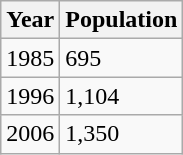<table class="wikitable">
<tr>
<th>Year</th>
<th>Population</th>
</tr>
<tr>
<td>1985</td>
<td>695</td>
</tr>
<tr>
<td>1996</td>
<td>1,104</td>
</tr>
<tr>
<td>2006</td>
<td>1,350</td>
</tr>
</table>
